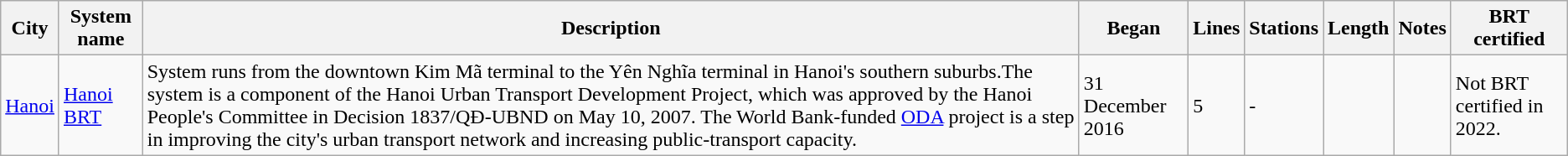<table class="wikitable">
<tr>
<th>City</th>
<th>System name</th>
<th>Description</th>
<th>Began</th>
<th>Lines</th>
<th>Stations</th>
<th>Length</th>
<th>Notes</th>
<th>BRT certified</th>
</tr>
<tr>
<td><a href='#'>Hanoi</a></td>
<td><a href='#'>Hanoi BRT</a></td>
<td>System runs from the downtown Kim Mã terminal to the Yên Nghĩa terminal in Hanoi's southern suburbs.The system is a component of the Hanoi Urban Transport Development Project, which was approved by the Hanoi People's Committee in Decision 1837/QĐ-UBND on May 10, 2007. The World Bank-funded <a href='#'>ODA</a> project is a step in improving the city's urban transport network and increasing public-transport capacity.</td>
<td>31 December 2016</td>
<td>5</td>
<td>-</td>
<td></td>
<td></td>
<td>Not BRT certified in 2022.</td>
</tr>
</table>
